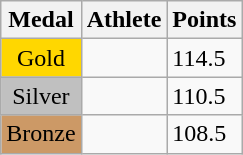<table class="wikitable">
<tr>
<th>Medal</th>
<th>Athlete</th>
<th>Points</th>
</tr>
<tr>
<td style="text-align:center;background-color:gold;">Gold</td>
<td></td>
<td>114.5</td>
</tr>
<tr>
<td style="text-align:center;background-color:silver;">Silver</td>
<td></td>
<td>110.5</td>
</tr>
<tr>
<td style="text-align:center;background-color:#CC9966;">Bronze</td>
<td></td>
<td>108.5</td>
</tr>
</table>
